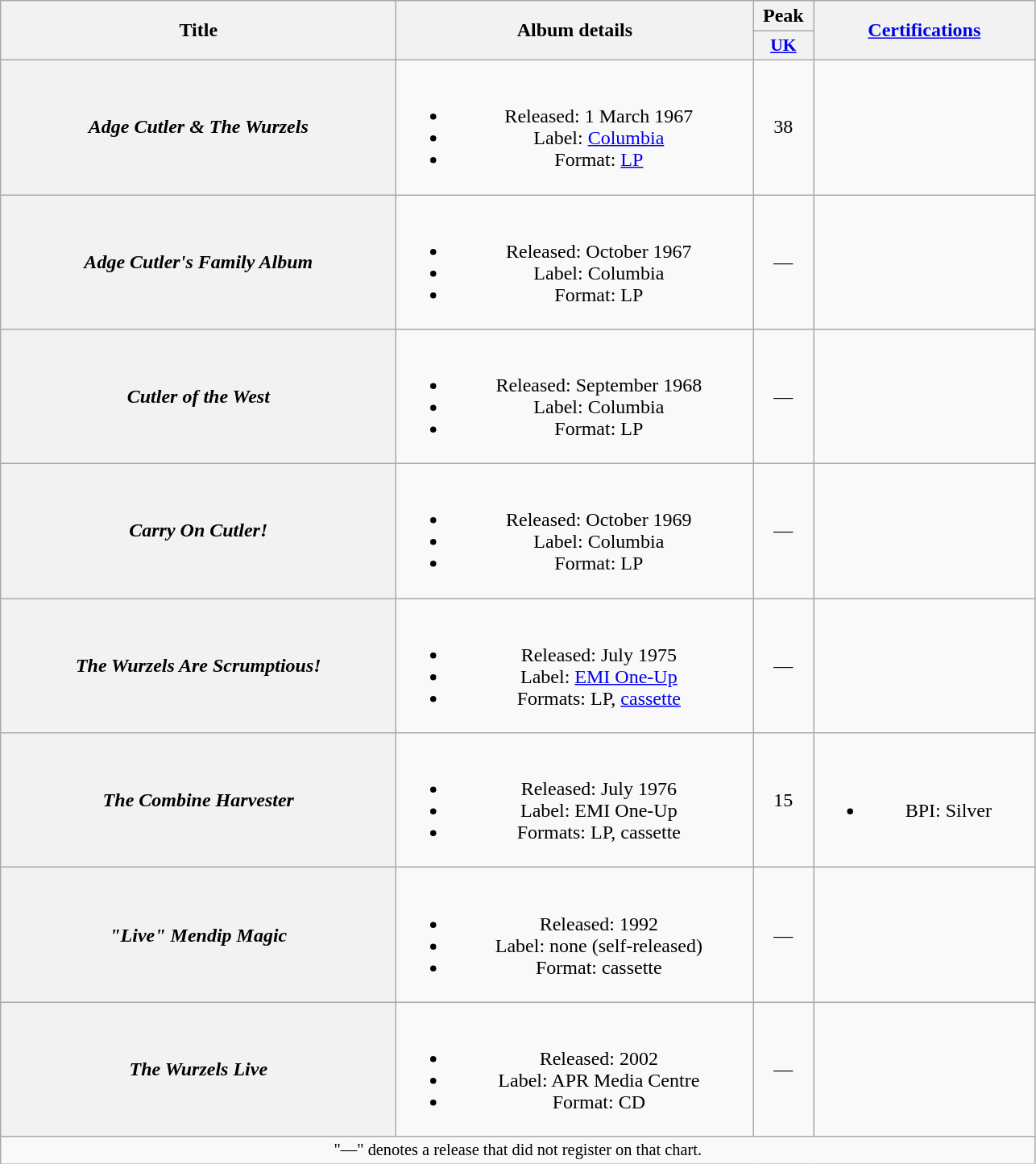<table class="wikitable plainrowheaders" style="text-align:center;">
<tr>
<th scope="col" rowspan="2" style="width:20em;">Title</th>
<th scope="col" rowspan="2" style="width:18em;">Album details</th>
<th scope="col" colspan="1">Peak</th>
<th scope="col" rowspan="2" style="width:11em;"><a href='#'>Certifications</a></th>
</tr>
<tr>
<th scope="col" style="width:3em;font-size:90%;"><a href='#'>UK</a><br></th>
</tr>
<tr>
<th scope="row"><em>Adge Cutler & The Wurzels</em><br></th>
<td><br><ul><li>Released: 1 March 1967</li><li>Label: <a href='#'>Columbia</a></li><li>Format: <a href='#'>LP</a></li></ul></td>
<td>38</td>
<td></td>
</tr>
<tr>
<th scope="row"><em>Adge Cutler's Family Album</em><br></th>
<td><br><ul><li>Released: October 1967</li><li>Label: Columbia</li><li>Format: LP</li></ul></td>
<td>—</td>
<td></td>
</tr>
<tr>
<th scope="row"><em>Cutler of the West</em><br></th>
<td><br><ul><li>Released: September 1968</li><li>Label: Columbia</li><li>Format: LP</li></ul></td>
<td>—</td>
<td></td>
</tr>
<tr>
<th scope="row"><em>Carry On Cutler!</em><br></th>
<td><br><ul><li>Released: October 1969</li><li>Label: Columbia</li><li>Format: LP</li></ul></td>
<td>—</td>
<td></td>
</tr>
<tr>
<th scope="row"><em>The Wurzels Are Scrumptious!</em></th>
<td><br><ul><li>Released: July 1975</li><li>Label: <a href='#'>EMI One-Up</a></li><li>Formats: LP, <a href='#'>cassette</a></li></ul></td>
<td>—</td>
<td></td>
</tr>
<tr>
<th scope="row"><em>The Combine Harvester</em></th>
<td><br><ul><li>Released: July 1976</li><li>Label: EMI One-Up</li><li>Formats: LP, cassette</li></ul></td>
<td>15</td>
<td><br><ul><li>BPI: Silver</li></ul></td>
</tr>
<tr>
<th scope="row"><em>"Live" Mendip Magic</em></th>
<td><br><ul><li>Released: 1992</li><li>Label: none (self-released)</li><li>Format: cassette</li></ul></td>
<td>—</td>
<td></td>
</tr>
<tr>
<th scope="row"><em>The Wurzels Live</em></th>
<td><br><ul><li>Released: 2002</li><li>Label: APR Media Centre</li><li>Format: CD</li></ul></td>
<td>—</td>
<td></td>
</tr>
<tr>
<td colspan="4" align="center" style="font-size:85%">"—" denotes a release that did not register on that chart.</td>
</tr>
</table>
